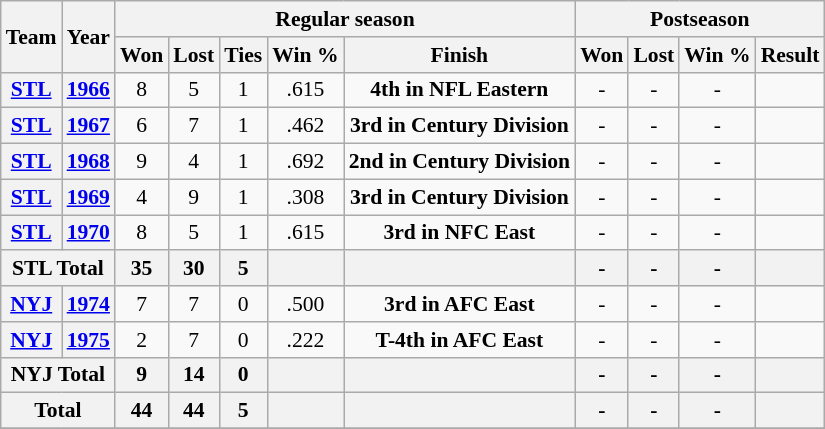<table class="wikitable" style="font-size: 90%; text-align:center;">
<tr>
<th rowspan="2">Team</th>
<th rowspan="2">Year</th>
<th colspan="5">Regular season</th>
<th colspan="4">Postseason</th>
</tr>
<tr>
<th>Won</th>
<th>Lost</th>
<th>Ties</th>
<th>Win %</th>
<th>Finish</th>
<th>Won</th>
<th>Lost</th>
<th>Win %</th>
<th>Result</th>
</tr>
<tr>
<th><a href='#'>STL</a></th>
<th><a href='#'>1966</a></th>
<td>8</td>
<td>5</td>
<td>1</td>
<td>.615</td>
<td><strong>4th in NFL Eastern</strong></td>
<td>-</td>
<td>-</td>
<td>-</td>
<td></td>
</tr>
<tr>
<th><a href='#'>STL</a></th>
<th><a href='#'>1967</a></th>
<td>6</td>
<td>7</td>
<td>1</td>
<td>.462</td>
<td><strong>3rd in Century Division</strong></td>
<td>-</td>
<td>-</td>
<td>-</td>
<td></td>
</tr>
<tr>
<th><a href='#'>STL</a></th>
<th><a href='#'>1968</a></th>
<td>9</td>
<td>4</td>
<td>1</td>
<td>.692</td>
<td><strong>2nd in Century Division</strong></td>
<td>-</td>
<td>-</td>
<td>-</td>
<td></td>
</tr>
<tr>
<th><a href='#'>STL</a></th>
<th><a href='#'>1969</a></th>
<td>4</td>
<td>9</td>
<td>1</td>
<td>.308</td>
<td><strong>3rd in Century Division</strong></td>
<td>-</td>
<td>-</td>
<td>-</td>
<td></td>
</tr>
<tr>
<th><a href='#'>STL</a></th>
<th><a href='#'>1970</a></th>
<td>8</td>
<td>5</td>
<td>1</td>
<td>.615</td>
<td><strong>3rd in NFC East</strong></td>
<td>-</td>
<td>-</td>
<td>-</td>
<td></td>
</tr>
<tr>
<th colspan="2">STL Total</th>
<th>35</th>
<th>30</th>
<th>5</th>
<th></th>
<th></th>
<th>-</th>
<th>-</th>
<th>-</th>
<th></th>
</tr>
<tr>
<th><a href='#'>NYJ</a></th>
<th><a href='#'>1974</a></th>
<td>7</td>
<td>7</td>
<td>0</td>
<td>.500</td>
<td><strong>3rd in AFC East</strong></td>
<td>-</td>
<td>-</td>
<td>-</td>
<td></td>
</tr>
<tr>
<th><a href='#'>NYJ</a></th>
<th><a href='#'>1975</a></th>
<td>2</td>
<td>7</td>
<td>0</td>
<td>.222</td>
<td><strong>T-4th in AFC East</strong></td>
<td>-</td>
<td>-</td>
<td>-</td>
<td></td>
</tr>
<tr>
<th colspan="2">NYJ Total</th>
<th>9</th>
<th>14</th>
<th>0</th>
<th></th>
<th></th>
<th>-</th>
<th>-</th>
<th>-</th>
<th></th>
</tr>
<tr>
<th colspan="2">Total</th>
<th>44</th>
<th>44</th>
<th>5</th>
<th></th>
<th></th>
<th>-</th>
<th>-</th>
<th>-</th>
<th></th>
</tr>
<tr>
</tr>
</table>
